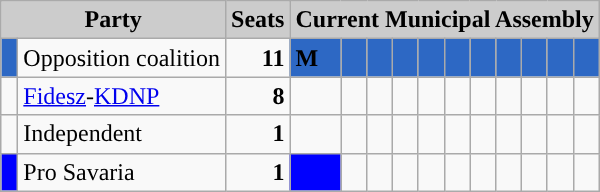<table class="wikitable">
<tr>
<th style="background:#ccc" colspan="2">Party</th>
<th style="background:#ccc">Seats</th>
<th style="background:#ccc" colspan="11">Current Municipal Assembly</th>
</tr>
<tr>
<td style="background-color: #2D68C4"> </td>
<td>Opposition coalition</td>
<td style="text-align: right"><strong>11</strong></td>
<td style="background-color: #2D68C4"><span><strong>M</strong></span></td>
<td style="background-color: #2D68C4"> </td>
<td style="background-color: #2D68C4"> </td>
<td style="background-color: #2D68C4"> </td>
<td style="background-color: #2D68C4"> </td>
<td style="background-color: #2D68C4"> </td>
<td style="background-color: #2D68C4"> </td>
<td style="background-color: #2D68C4"> </td>
<td style="background-color: #2D68C4"> </td>
<td style="background-color: #2D68C4"> </td>
<td style="background-color: #2D68C4"> </td>
</tr>
<tr>
<td style="background-color: "> </td>
<td><a href='#'>Fidesz</a>-<a href='#'>KDNP</a></td>
<td style="text-align: right"><strong>8</strong></td>
<td style="background-color: "> </td>
<td style="background-color: "> </td>
<td style="background-color: "> </td>
<td style="background-color: "> </td>
<td style="background-color: "> </td>
<td style="background-color: "> </td>
<td style="background-color: "> </td>
<td style="background-color: "> </td>
<td> </td>
<td> </td>
<td> </td>
</tr>
<tr>
<td style="background-color: "> </td>
<td>Independent</td>
<td style="text-align: right"><strong>1</strong></td>
<td style="background-color: "> </td>
<td> </td>
<td> </td>
<td> </td>
<td> </td>
<td> </td>
<td> </td>
<td> </td>
<td> </td>
<td> </td>
<td> </td>
</tr>
<tr>
<td style="background-color: #0000FF"> </td>
<td>Pro Savaria</td>
<td style="text-align: right"><strong>1</strong></td>
<td style="background-color: #0000FF"> </td>
<td> </td>
<td> </td>
<td> </td>
<td> </td>
<td> </td>
<td> </td>
<td> </td>
<td> </td>
<td> </td>
<td> </td>
</tr>
</table>
